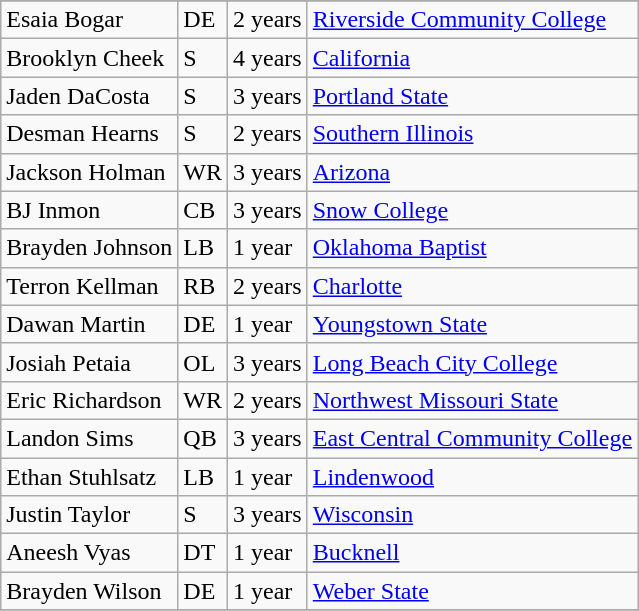<table class="wikitable sortable">
<tr>
</tr>
<tr>
<td>Esaia Bogar</td>
<td>DE</td>
<td>2 years</td>
<td><a href='#'>Riverside Community College</a></td>
</tr>
<tr>
<td>Brooklyn Cheek</td>
<td>S</td>
<td>4 years</td>
<td><a href='#'>California</a></td>
</tr>
<tr>
<td>Jaden DaCosta</td>
<td>S</td>
<td>3 years</td>
<td><a href='#'>Portland State</a></td>
</tr>
<tr>
<td>Desman Hearns</td>
<td>S</td>
<td>2 years</td>
<td><a href='#'>Southern Illinois</a></td>
</tr>
<tr>
<td>Jackson Holman</td>
<td>WR</td>
<td>3 years</td>
<td><a href='#'>Arizona</a></td>
</tr>
<tr>
<td>BJ Inmon</td>
<td>CB</td>
<td>3 years</td>
<td><a href='#'>Snow College</a></td>
</tr>
<tr>
<td>Brayden Johnson</td>
<td>LB</td>
<td>1 year</td>
<td><a href='#'>Oklahoma Baptist</a></td>
</tr>
<tr>
<td>Terron Kellman</td>
<td>RB</td>
<td>2 years</td>
<td><a href='#'>Charlotte</a></td>
</tr>
<tr>
<td>Dawan Martin</td>
<td>DE</td>
<td>1 year</td>
<td><a href='#'>Youngstown State</a></td>
</tr>
<tr>
<td>Josiah Petaia</td>
<td>OL</td>
<td>3 years</td>
<td><a href='#'>Long Beach City College</a></td>
</tr>
<tr>
<td>Eric Richardson</td>
<td>WR</td>
<td>2 years</td>
<td><a href='#'>Northwest Missouri State</a></td>
</tr>
<tr>
<td>Landon Sims</td>
<td>QB</td>
<td>3 years</td>
<td><a href='#'>East Central Community College</a></td>
</tr>
<tr>
<td>Ethan Stuhlsatz</td>
<td>LB</td>
<td>1 year</td>
<td><a href='#'>Lindenwood</a></td>
</tr>
<tr>
<td>Justin Taylor</td>
<td>S</td>
<td>3 years</td>
<td><a href='#'>Wisconsin</a></td>
</tr>
<tr>
<td>Aneesh Vyas</td>
<td>DT</td>
<td>1 year</td>
<td><a href='#'>Bucknell</a></td>
</tr>
<tr>
<td>Brayden Wilson</td>
<td>DE</td>
<td>1 year</td>
<td><a href='#'>Weber State</a></td>
</tr>
<tr>
</tr>
</table>
